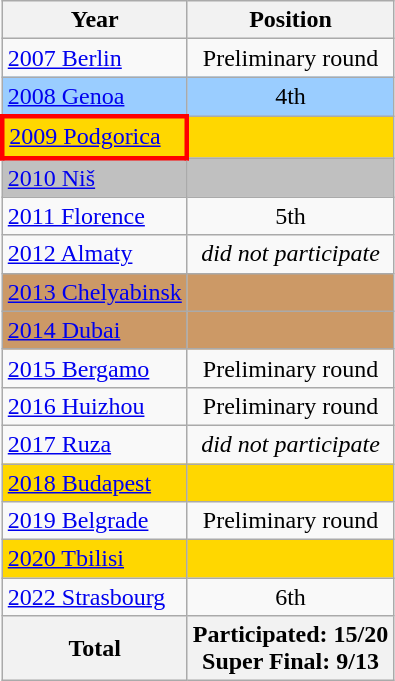<table class="wikitable" style="text-align: center;">
<tr>
<th>Year</th>
<th>Position</th>
</tr>
<tr>
<td align=left> <a href='#'>2007 Berlin</a></td>
<td>Preliminary round</td>
</tr>
<tr style="background:#9acdff;">
<td align=left> <a href='#'>2008 Genoa</a></td>
<td>4th</td>
</tr>
<tr bgcolor=gold>
<td align=left style="border: 3px solid red"> <a href='#'>2009 Podgorica</a></td>
<td></td>
</tr>
<tr bgcolor=silver>
<td align=left> <a href='#'>2010 Niš</a></td>
<td></td>
</tr>
<tr>
<td align=left> <a href='#'>2011 Florence</a></td>
<td>5th</td>
</tr>
<tr>
<td align=left> <a href='#'>2012 Almaty</a></td>
<td><em>did not participate</em></td>
</tr>
<tr bgcolor=cc9966>
<td align=left> <a href='#'>2013 Chelyabinsk</a></td>
<td></td>
</tr>
<tr bgcolor=cc9966>
<td align=left> <a href='#'>2014 Dubai</a></td>
<td></td>
</tr>
<tr>
<td align=left> <a href='#'>2015 Bergamo</a></td>
<td>Preliminary round</td>
</tr>
<tr>
<td align=left> <a href='#'>2016 Huizhou</a></td>
<td>Preliminary round</td>
</tr>
<tr>
<td align=left> <a href='#'>2017 Ruza</a></td>
<td><em>did not participate</em></td>
</tr>
<tr bgcolor=gold>
<td align=left> <a href='#'>2018 Budapest</a></td>
<td></td>
</tr>
<tr>
<td align=left> <a href='#'>2019 Belgrade</a></td>
<td>Preliminary round</td>
</tr>
<tr bgcolor=gold>
<td align=left> <a href='#'>2020 Tbilisi</a></td>
<td></td>
</tr>
<tr>
<td align=left> <a href='#'>2022 Strasbourg</a></td>
<td>6th</td>
</tr>
<tr>
<th>Total</th>
<th>Participated: 15/20 <br> Super Final: 9/13</th>
</tr>
</table>
